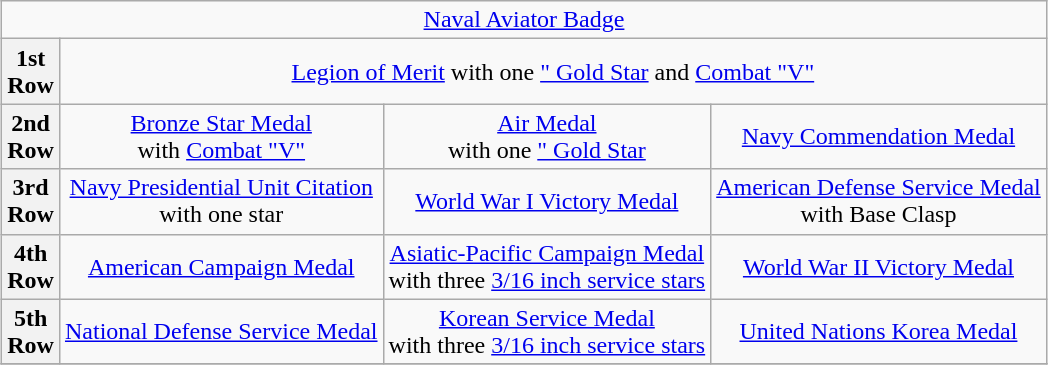<table class="wikitable" style="margin:1em auto; text-align:center;">
<tr>
<td colspan="14"><a href='#'>Naval Aviator Badge</a></td>
</tr>
<tr>
<th>1st<br>Row</th>
<td colspan="14"><a href='#'>Legion of Merit</a> with one <a href='#'>" Gold Star</a> and <a href='#'>Combat "V"</a></td>
</tr>
<tr>
<th>2nd<br>Row</th>
<td colspan="4"><a href='#'>Bronze Star Medal</a><br>with <a href='#'>Combat "V"</a></td>
<td colspan="4"><a href='#'>Air Medal</a> <br>with one <a href='#'>" Gold Star</a></td>
<td colspan="4"><a href='#'>Navy Commendation Medal</a></td>
</tr>
<tr>
<th>3rd<br>Row</th>
<td colspan="4"><a href='#'>Navy Presidential Unit Citation</a> <br>with one star</td>
<td colspan="4"><a href='#'>World War I Victory Medal</a></td>
<td colspan="4"><a href='#'>American Defense Service Medal</a> <br>with Base Clasp</td>
</tr>
<tr>
<th>4th<br>Row</th>
<td colspan="4"><a href='#'>American Campaign Medal</a></td>
<td colspan="4"><a href='#'>Asiatic-Pacific Campaign Medal</a> <br>with three <a href='#'>3/16 inch service stars</a></td>
<td colspan="4"><a href='#'>World War II Victory Medal</a></td>
</tr>
<tr>
<th>5th<br>Row</th>
<td colspan="4"><a href='#'>National Defense Service Medal</a></td>
<td colspan="4"><a href='#'>Korean Service Medal</a> <br>with three <a href='#'>3/16 inch service stars</a></td>
<td colspan="4"><a href='#'>United Nations Korea Medal</a></td>
</tr>
<tr>
</tr>
</table>
